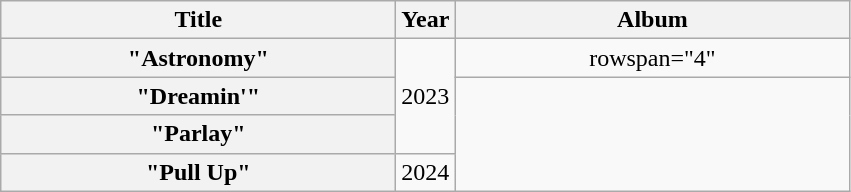<table class="wikitable plainrowheaders" style="text-align:center;">
<tr>
<th scope="col" style="width:16em;">Title</th>
<th scope="col" style="width:1em;">Year</th>
<th scope="col" style="width:16em;">Album</th>
</tr>
<tr>
<th scope="row">"Astronomy"<br></th>
<td rowspan="3">2023</td>
<td>rowspan="4" </td>
</tr>
<tr>
<th scope="row">"Dreamin'"<br></th>
</tr>
<tr>
<th scope="row">"Parlay"<br></th>
</tr>
<tr>
<th scope="row">"Pull Up"<br></th>
<td>2024</td>
</tr>
</table>
